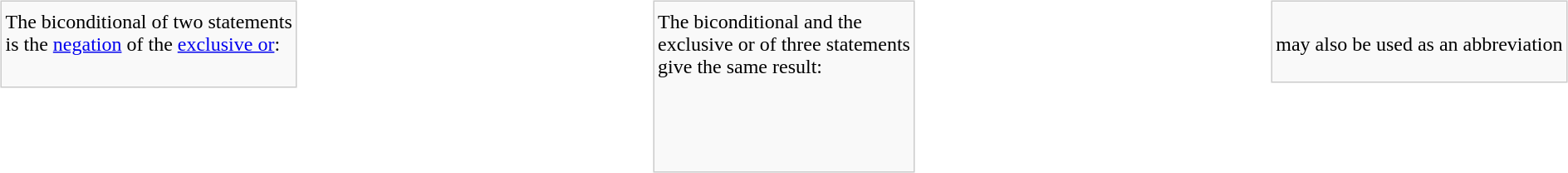<table border="0" style="width:100%">
<tr>
<td style="vertical-align:top;"><br><table style="background:#f9f9f9; border:1px solid #ccc; float:left;">
<tr>
<td></td>
</tr>
<tr>
<td>The biconditional of two statements<br>is the <a href='#'>negation</a> of the <a href='#'>exclusive or</a>:</td>
</tr>
<tr style="text-align:center;">
<td><br> </td>
</tr>
</table>
</td>
<td style="width: 100px"></td>
<td style="vertical-align:top;"><br><table style="background:#f9f9f9; border:1px solid #ccc; margin:auto;">
<tr>
<td></td>
</tr>
<tr>
<td>The biconditional and the<br>exclusive or of three statements<br>give the same result:<br><br><br><br> <br>  </td>
</tr>
</table>
</td>
<td style="width: 100px"></td>
<td style="vertical-align:top;"><br><table style="background:#f9f9f9; border:1px solid #ccc; float:right;">
<tr>
<td></td>
</tr>
<tr>
<td><br>may also be used as an abbreviation<br><br>  </td>
</tr>
</table>
</td>
</tr>
</table>
